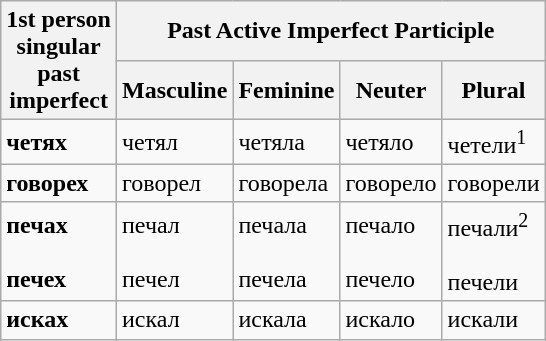<table class="wikitable">
<tr>
<th rowspan="2">1st person<br>singular<br>past<br>imperfect</th>
<th colspan="4">Past Active Imperfect Participle</th>
</tr>
<tr>
<th>Masculine</th>
<th>Feminine</th>
<th>Neuter</th>
<th>Plural</th>
</tr>
<tr>
<td><strong>чет<span>я</span><span>х</span></strong> <br></td>
<td>чет<span>я</span><span>л</span> <br></td>
<td>чет<span>я</span><span>ла</span> <br></td>
<td>чет<span>я</span><span>ло</span> <br></td>
<td>чет<span>е</span><span>ли</span><sup>1</sup> <br></td>
</tr>
<tr>
<td><strong>говор<span>е</span><span>х</span></strong> <br></td>
<td>говор<span>е</span><span>л</span> <br></td>
<td>говор<span>е</span><span>ла</span> <br></td>
<td>говор<span>е</span><span>ло</span> <br></td>
<td>говор<span>е</span><span>ли</span> <br></td>
</tr>
<tr>
<td><strong>печ<span>а</span><span>х</span></strong> <br><br><strong>печ<span>е</span><span>х</span></strong> <br></td>
<td>печ<span>а</span><span>л</span> <br><br>печ<span>е</span><span>л</span> <br></td>
<td>печ<span>а</span><span>ла</span> <br><br>печ<span>е</span><span>ла</span> <br></td>
<td>печ<span>а</span><span>ло</span> <br><br>печ<span>е</span><span>ло</span> <br></td>
<td>печ<span>а</span><span>ли</span><sup>2</sup> <br><br>печ<span>е</span><span>ли</span> <br></td>
</tr>
<tr>
<td><strong>иска<span>х</span></strong> <br></td>
<td>иска<span>л</span> <br></td>
<td>иска<span>ла</span> <br></td>
<td>иска<span>ло</span> <br></td>
<td>иска<span>ли</span> <br></td>
</tr>
</table>
